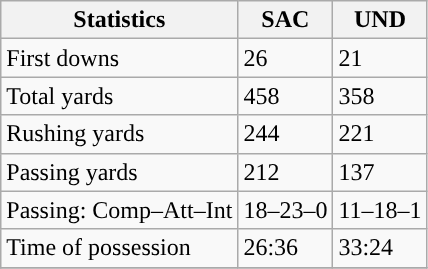<table class="wikitable" style="float: left;">
<tr>
<th>Statistics</th>
<th>SAC</th>
<th>UND</th>
</tr>
<tr>
<td>First downs</td>
<td>26</td>
<td>21</td>
</tr>
<tr>
<td>Total yards</td>
<td>458</td>
<td>358</td>
</tr>
<tr>
<td>Rushing yards</td>
<td>244</td>
<td>221</td>
</tr>
<tr>
<td>Passing yards</td>
<td>212</td>
<td>137</td>
</tr>
<tr>
<td>Passing: Comp–Att–Int</td>
<td>18–23–0</td>
<td>11–18–1</td>
</tr>
<tr>
<td>Time of possession</td>
<td>26:36</td>
<td>33:24</td>
</tr>
<tr>
</tr>
</table>
